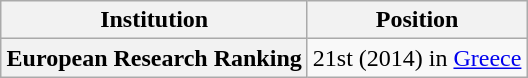<table class="wikitable" style="margin:auto;">
<tr>
<th>Institution</th>
<th>Position</th>
</tr>
<tr>
<th>European Research Ranking</th>
<td>21st (2014) in <a href='#'>Greece</a></td>
</tr>
</table>
